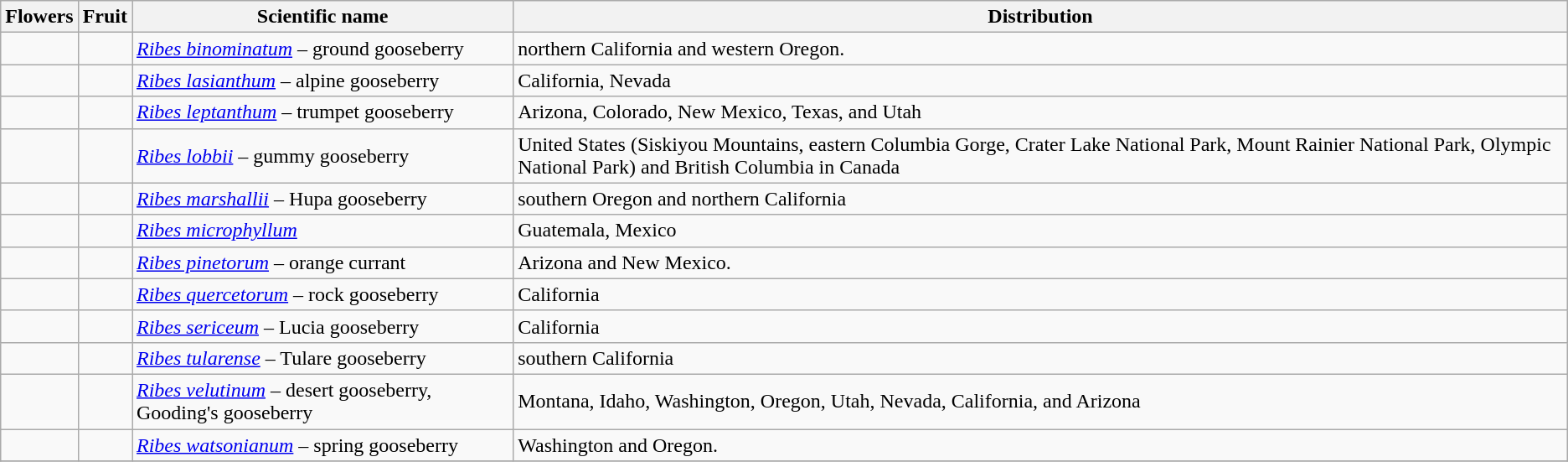<table class="wikitable">
<tr>
<th>Flowers</th>
<th>Fruit</th>
<th>Scientific name</th>
<th>Distribution</th>
</tr>
<tr>
<td></td>
<td></td>
<td><em><a href='#'>Ribes binominatum</a></em>  – ground gooseberry</td>
<td>northern California and western Oregon.</td>
</tr>
<tr>
<td></td>
<td></td>
<td><em><a href='#'>Ribes lasianthum</a></em>  – alpine gooseberry</td>
<td>California, Nevada</td>
</tr>
<tr>
<td></td>
<td></td>
<td><em><a href='#'>Ribes leptanthum</a></em>  – trumpet gooseberry</td>
<td>Arizona, Colorado, New Mexico, Texas, and Utah</td>
</tr>
<tr>
<td></td>
<td></td>
<td><em><a href='#'>Ribes lobbii</a></em>  – gummy gooseberry</td>
<td>United States (Siskiyou Mountains, eastern Columbia Gorge, Crater Lake National Park, Mount Rainier National Park, Olympic National Park) and British Columbia in Canada</td>
</tr>
<tr>
<td></td>
<td></td>
<td><em><a href='#'>Ribes marshallii</a></em>  – Hupa gooseberry</td>
<td>southern Oregon and northern California</td>
</tr>
<tr>
<td></td>
<td></td>
<td><em><a href='#'>Ribes microphyllum</a></em> </td>
<td>Guatemala, Mexico</td>
</tr>
<tr>
<td></td>
<td></td>
<td><em><a href='#'>Ribes pinetorum</a></em>  – orange currant</td>
<td>Arizona and New Mexico.</td>
</tr>
<tr>
<td></td>
<td></td>
<td><em><a href='#'>Ribes quercetorum</a></em>  – rock gooseberry</td>
<td>California</td>
</tr>
<tr>
<td></td>
<td></td>
<td><em><a href='#'>Ribes sericeum</a></em>  – Lucia gooseberry</td>
<td>California</td>
</tr>
<tr>
<td></td>
<td></td>
<td><em><a href='#'>Ribes tularense</a></em>  – Tulare gooseberry</td>
<td>southern California</td>
</tr>
<tr>
<td></td>
<td></td>
<td><em><a href='#'>Ribes velutinum</a></em>  – desert gooseberry, Gooding's gooseberry</td>
<td>Montana, Idaho, Washington, Oregon, Utah, Nevada, California, and Arizona</td>
</tr>
<tr>
<td></td>
<td></td>
<td><em><a href='#'>Ribes watsonianum</a></em>  – spring gooseberry</td>
<td>Washington and Oregon.</td>
</tr>
<tr>
</tr>
</table>
